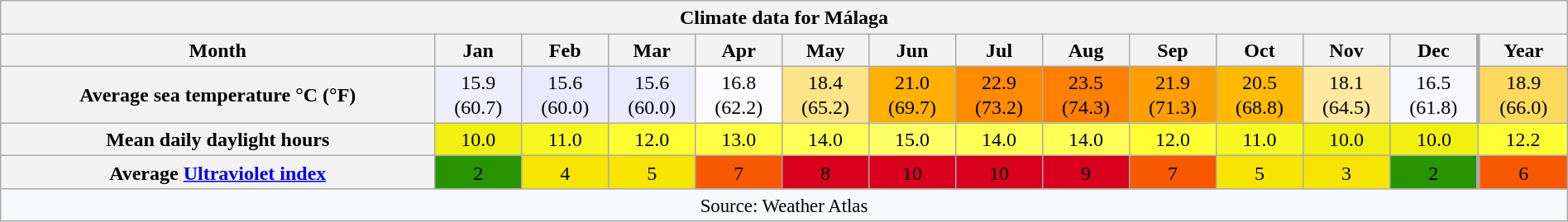<table style="width:100%;text-align:center;line-height:1.2em;margin-left:auto;margin-right:auto" class="wikitable mw-collapsible mw-collapsed">
<tr>
<th Colspan=14>Climate data for Málaga</th>
</tr>
<tr>
<th>Month</th>
<th>Jan</th>
<th>Feb</th>
<th>Mar</th>
<th>Apr</th>
<th>May</th>
<th>Jun</th>
<th>Jul</th>
<th>Aug</th>
<th>Sep</th>
<th>Oct</th>
<th>Nov</th>
<th>Dec</th>
<th style="border-left-width:medium">Year</th>
</tr>
<tr>
<th>Average sea temperature °C (°F)</th>
<td style="background:#eef; color:#000;">15.9<br>(60.7)</td>
<td style="background:#eaeaff; color:#000;">15.6<br>(60.0)</td>
<td style="background:#eaeaff; color:#000;">15.6<br>(60.0)</td>
<td style="background:#fcfcff; color:#000;">16.8<br>(62.2)</td>
<td style="background:#ffe388; color:#000;">18.4<br>(65.2)</td>
<td style="background:#ffb000; color:#000;">21.0<br>(69.7)</td>
<td style="background:#ff8b00; color:#000;">22.9<br>(73.2)</td>
<td style="background:#ff7f00; color:#000;">23.5<br>(74.3)</td>
<td style="background:#ff9e00; color:#000;">21.9<br>(71.3)</td>
<td style="background:#ffba00; color:#000;">20.5<br>(68.8)</td>
<td style="background:#ffe9a1; color:#000;">18.1<br>(64.5)</td>
<td style="background:#f7f7ff; color:#000;">16.5<br>(61.8)</td>
<td style="background:#ffd95e; color:#000; border-left-width:medium;">18.9<br>(66.0)</td>
</tr>
<tr>
<th>Mean daily daylight hours</th>
<td style="background:#f0f011; color:#000;">10.0</td>
<td style="background:#f7f722; color:#000;">11.0</td>
<td style="background:#ff3; color:#000;">12.0</td>
<td style="background:#ff4; color:#000;">13.0</td>
<td style="background:#ff5; color:#000;">14.0</td>
<td style="background:#ff6; color:#000;">15.0</td>
<td style="background:#ff5; color:#000;">14.0</td>
<td style="background:#ff5; color:#000;">14.0</td>
<td style="background:#ff3; color:#000;">12.0</td>
<td style="background:#f7f722; color:#000;">11.0</td>
<td style="background:#f0f011; color:#000;">10.0</td>
<td style="background:#f0f011; color:#000;">10.0</td>
<td style="background:#ffff35; color:#000;">12.2</td>
</tr>
<tr>
<th>Average <a href='#'>Ultraviolet index</a></th>
<td style="background:#289500; color:#000;">2</td>
<td style="background:#f7e400; color:#000;">4</td>
<td style="background:#f7e400; color:#000;">5</td>
<td style="background:#f85900; color:#000;">7</td>
<td style="background:#d8001d; color:#000;">8</td>
<td style="background:#d8001d; color:#000;">10</td>
<td style="background:#d8001d; color:#000;">10</td>
<td style="background:#d8001d; color:#000;">9</td>
<td style="background:#f85900; color:#000;">7</td>
<td style="background:#f7e400; color:#000;">5</td>
<td style="background:#f7e400; color:#000;">3</td>
<td style="background:#289500; color:#000;">2</td>
<td style="background:#f85900; color:#000; border-left-width:medium;">6</td>
</tr>
<tr>
<th Colspan=14 style="background:#f8f9fa;font-weight:normal;font-size:95%;">Source: Weather Atlas </th>
</tr>
</table>
